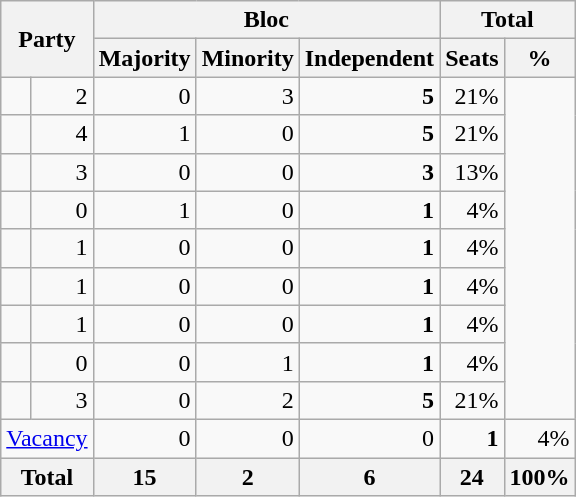<table class="wikitable" style="text-align:right">
<tr>
<th rowspan="2" colspan="2">Party</th>
<th colspan="3">Bloc</th>
<th colspan="2">Total</th>
</tr>
<tr>
<th>Majority</th>
<th>Minority</th>
<th>Independent</th>
<th>Seats</th>
<th>%</th>
</tr>
<tr>
<td></td>
<td>2</td>
<td>0</td>
<td>3</td>
<td><strong>5</strong></td>
<td>21%</td>
</tr>
<tr>
<td></td>
<td>4</td>
<td>1</td>
<td>0</td>
<td><strong>5</strong></td>
<td>21%</td>
</tr>
<tr>
<td></td>
<td>3</td>
<td>0</td>
<td>0</td>
<td><strong>3</strong></td>
<td>13%</td>
</tr>
<tr>
<td></td>
<td>0</td>
<td>1</td>
<td>0</td>
<td><strong>1</strong></td>
<td>4%</td>
</tr>
<tr>
<td></td>
<td>1</td>
<td>0</td>
<td>0</td>
<td><strong>1</strong></td>
<td>4%</td>
</tr>
<tr>
<td></td>
<td>1</td>
<td>0</td>
<td>0</td>
<td><strong>1</strong></td>
<td>4%</td>
</tr>
<tr>
<td></td>
<td>1</td>
<td>0</td>
<td>0</td>
<td><strong>1</strong></td>
<td>4%</td>
</tr>
<tr>
<td></td>
<td>0</td>
<td>0</td>
<td>1</td>
<td><strong>1</strong></td>
<td>4%</td>
</tr>
<tr>
<td></td>
<td>3</td>
<td>0</td>
<td>2</td>
<td><strong>5</strong></td>
<td>21%</td>
</tr>
<tr>
<td align=left colspan=2><a href='#'>Vacancy</a></td>
<td>0</td>
<td>0</td>
<td>0</td>
<td><strong>1</strong></td>
<td>4%</td>
</tr>
<tr>
<th colspan="2">Total</th>
<th>15</th>
<th>2</th>
<th>6</th>
<th>24</th>
<th>100%</th>
</tr>
</table>
